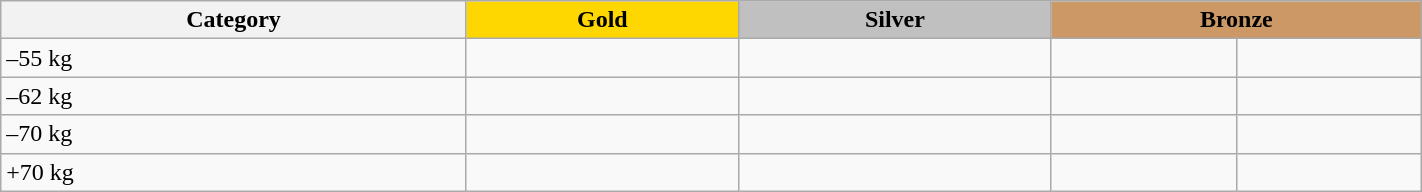<table class=wikitable  width=75%>
<tr>
<th>Category</th>
<th style="background: gold">Gold</th>
<th style="background: silver">Silver</th>
<th style="background: #cc9966" colspan=2>Bronze</th>
</tr>
<tr>
<td>–55 kg</td>
<td></td>
<td></td>
<td></td>
<td></td>
</tr>
<tr>
<td>–62 kg</td>
<td></td>
<td></td>
<td></td>
<td></td>
</tr>
<tr>
<td>–70 kg</td>
<td></td>
<td></td>
<td></td>
<td></td>
</tr>
<tr>
<td>+70 kg</td>
<td></td>
<td></td>
<td></td>
<td></td>
</tr>
</table>
